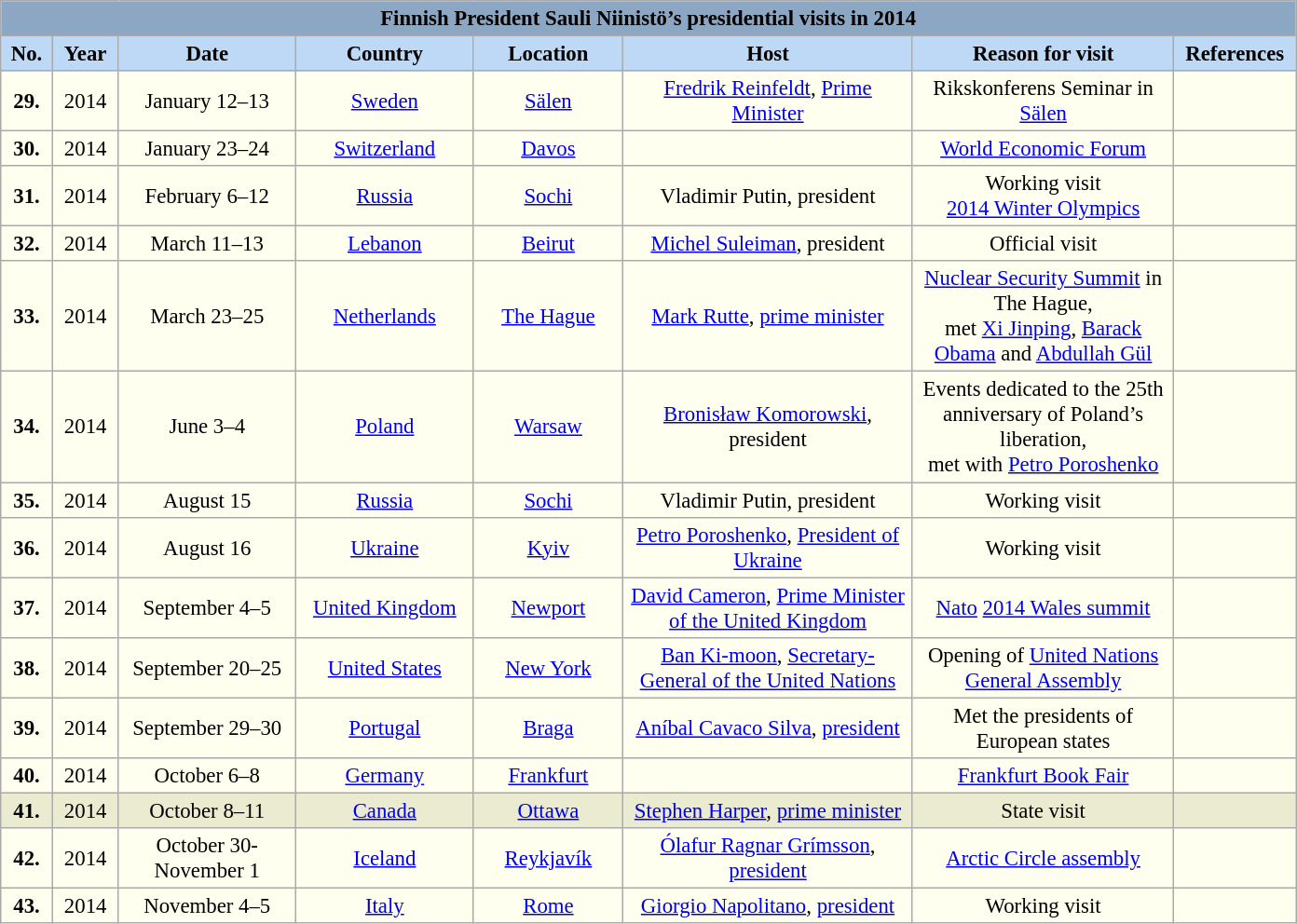<table class="wikitable" style="font-size:95%; text-align:center; background:#FFFFF0">
<tr>
<td colspan="8" style="background:#8CA7C4;"><strong>Finnish President Sauli Niinistö’s presidential visits in 2014</strong></td>
</tr>
<tr>
<th width=30 style=background:#BED9F6>No.</th>
<th width=40 style=background:#BED9F6>Year</th>
<th width=120 style=background:#BED9F6>Date</th>
<th width=120 style=background:#BED9F6>Country</th>
<th width=100 style=background:#BED9F6>Location</th>
<th width=200 style=background:#BED9F6>Host</th>
<th width=180 style=background:#BED9F6>Reason for visit</th>
<th width=80 style=background:#BED9F6>References</th>
</tr>
<tr>
<td><strong>29.</strong></td>
<td>2014</td>
<td>January 12–13</td>
<td> <a href='#'>Sweden</a></td>
<td><a href='#'>Sälen</a></td>
<td><a href='#'>Fredrik Reinfeldt</a>, <a href='#'>Prime Minister</a></td>
<td>Rikskonferens Seminar in <a href='#'>Sälen</a></td>
<td></td>
</tr>
<tr>
<td><strong>30.</strong></td>
<td>2014</td>
<td>January 23–24</td>
<td> <a href='#'>Switzerland</a></td>
<td><a href='#'>Davos</a></td>
<td></td>
<td><a href='#'>World Economic Forum</a></td>
<td></td>
</tr>
<tr>
<td><strong>31.</strong></td>
<td>2014</td>
<td>February 6–12</td>
<td> <a href='#'>Russia</a></td>
<td><a href='#'>Sochi</a></td>
<td>Vladimir Putin, president</td>
<td>Working visit<br><a href='#'>2014 Winter Olympics</a></td>
<td></td>
</tr>
<tr>
<td><strong>32.</strong></td>
<td>2014</td>
<td>March 11–13</td>
<td> <a href='#'>Lebanon</a></td>
<td><a href='#'>Beirut</a></td>
<td><a href='#'>Michel Suleiman</a>, president</td>
<td>Official visit</td>
<td></td>
</tr>
<tr>
<td><strong>33.</strong></td>
<td>2014</td>
<td>March 23–25</td>
<td> <a href='#'>Netherlands</a></td>
<td><a href='#'>The Hague</a></td>
<td><a href='#'>Mark Rutte</a>, <a href='#'>prime minister</a></td>
<td><a href='#'>Nuclear Security Summit</a> in The Hague,<br>met <a href='#'>Xi Jinping</a>, <a href='#'>Barack Obama</a> and <a href='#'>Abdullah Gül</a></td>
<td></td>
</tr>
<tr>
<td><strong>34.</strong></td>
<td>2014</td>
<td>June 3–4</td>
<td> <a href='#'>Poland</a></td>
<td><a href='#'>Warsaw</a></td>
<td><a href='#'>Bronisław Komorowski</a>, president</td>
<td>Events dedicated to the 25th anniversary of Poland’s liberation,<br>met with <a href='#'>Petro Poroshenko</a></td>
<td></td>
</tr>
<tr>
<td><strong>35.</strong></td>
<td>2014</td>
<td>August 15</td>
<td> <a href='#'>Russia</a></td>
<td><a href='#'>Sochi</a></td>
<td>Vladimir Putin, president</td>
<td>Working visit</td>
<td></td>
</tr>
<tr>
<td><strong>36.</strong></td>
<td>2014</td>
<td>August 16</td>
<td> <a href='#'>Ukraine</a></td>
<td><a href='#'>Kyiv</a></td>
<td><a href='#'>Petro Poroshenko</a>, <a href='#'>President of Ukraine</a></td>
<td>Working visit</td>
<td></td>
</tr>
<tr>
<td><strong>37.</strong></td>
<td>2014</td>
<td>September 4–5</td>
<td> <a href='#'>United Kingdom</a></td>
<td><a href='#'>Newport</a></td>
<td><a href='#'>David Cameron</a>, <a href='#'>Prime Minister of the United Kingdom</a></td>
<td><a href='#'>Nato</a> <a href='#'>2014 Wales summit</a></td>
<td></td>
</tr>
<tr>
<td><strong>38.</strong></td>
<td>2014</td>
<td>September 20–25</td>
<td> <a href='#'>United States</a></td>
<td><a href='#'>New York</a></td>
<td><a href='#'>Ban Ki-moon</a>, <a href='#'>Secretary-General of the United Nations</a></td>
<td>Opening of <a href='#'>United Nations General Assembly</a></td>
<td></td>
</tr>
<tr>
<td><strong>39.</strong></td>
<td>2014</td>
<td>September 29–30</td>
<td> <a href='#'>Portugal</a></td>
<td><a href='#'>Braga</a></td>
<td><a href='#'>Aníbal Cavaco Silva</a>, <a href='#'>president</a></td>
<td>Met the presidents of European states</td>
<td></td>
</tr>
<tr>
<td><strong>40.</strong></td>
<td>2014</td>
<td>October 6–8</td>
<td> <a href='#'>Germany</a></td>
<td><a href='#'>Frankfurt</a></td>
<td></td>
<td><a href='#'>Frankfurt Book Fair</a></td>
<td></td>
</tr>
<tr style="background:#EBEBD2;">
<td><strong>41.</strong></td>
<td>2014</td>
<td>October 8–11</td>
<td> <a href='#'>Canada</a></td>
<td><a href='#'>Ottawa</a></td>
<td><a href='#'>Stephen Harper</a>, <a href='#'>prime minister</a></td>
<td>State visit</td>
<td></td>
</tr>
<tr>
<td><strong>42.</strong></td>
<td>2014</td>
<td>October 30-November 1</td>
<td> <a href='#'>Iceland</a></td>
<td><a href='#'>Reykjavík</a></td>
<td><a href='#'>Ólafur Ragnar Grímsson</a>, <a href='#'>president</a></td>
<td><a href='#'>Arctic Circle assembly</a></td>
<td></td>
</tr>
<tr>
<td><strong>43.</strong></td>
<td>2014</td>
<td>November 4–5</td>
<td> <a href='#'>Italy</a></td>
<td><a href='#'>Rome</a></td>
<td><a href='#'>Giorgio Napolitano</a>, <a href='#'>president</a></td>
<td>Working visit</td>
<td></td>
</tr>
</table>
